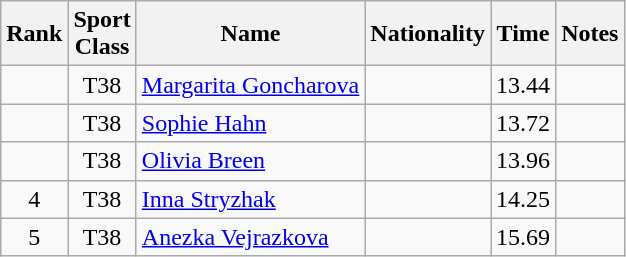<table class="wikitable sortable" style="text-align:center">
<tr>
<th>Rank</th>
<th>Sport<br>Class</th>
<th>Name</th>
<th>Nationality</th>
<th>Time</th>
<th>Notes</th>
</tr>
<tr>
<td></td>
<td>T38</td>
<td align=left><a href='#'>Margarita Goncharova</a></td>
<td align=left></td>
<td>13.44</td>
<td></td>
</tr>
<tr>
<td></td>
<td>T38</td>
<td align=left><a href='#'>Sophie Hahn</a></td>
<td align=left></td>
<td>13.72</td>
<td></td>
</tr>
<tr>
<td></td>
<td>T38</td>
<td align=left><a href='#'>Olivia Breen</a></td>
<td align=left></td>
<td>13.96</td>
<td></td>
</tr>
<tr>
<td>4</td>
<td>T38</td>
<td align=left><a href='#'>Inna Stryzhak</a></td>
<td align=left></td>
<td>14.25</td>
<td></td>
</tr>
<tr>
<td>5</td>
<td>T38</td>
<td align=left><a href='#'>Anezka Vejrazkova</a></td>
<td align=left></td>
<td>15.69</td>
<td></td>
</tr>
</table>
